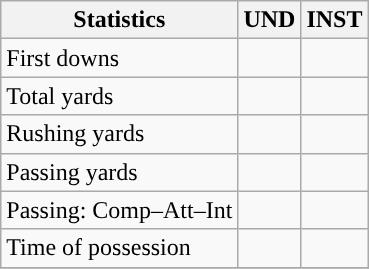<table class="wikitable" style="float: left;">
<tr>
<th>Statistics</th>
<th>UND</th>
<th>INST</th>
</tr>
<tr>
<td>First downs</td>
<td></td>
<td></td>
</tr>
<tr>
<td>Total yards</td>
<td></td>
<td></td>
</tr>
<tr>
<td>Rushing yards</td>
<td></td>
<td></td>
</tr>
<tr>
<td>Passing yards</td>
<td></td>
<td></td>
</tr>
<tr>
<td>Passing: Comp–Att–Int</td>
<td></td>
<td></td>
</tr>
<tr>
<td>Time of possession</td>
<td></td>
<td></td>
</tr>
<tr>
</tr>
</table>
